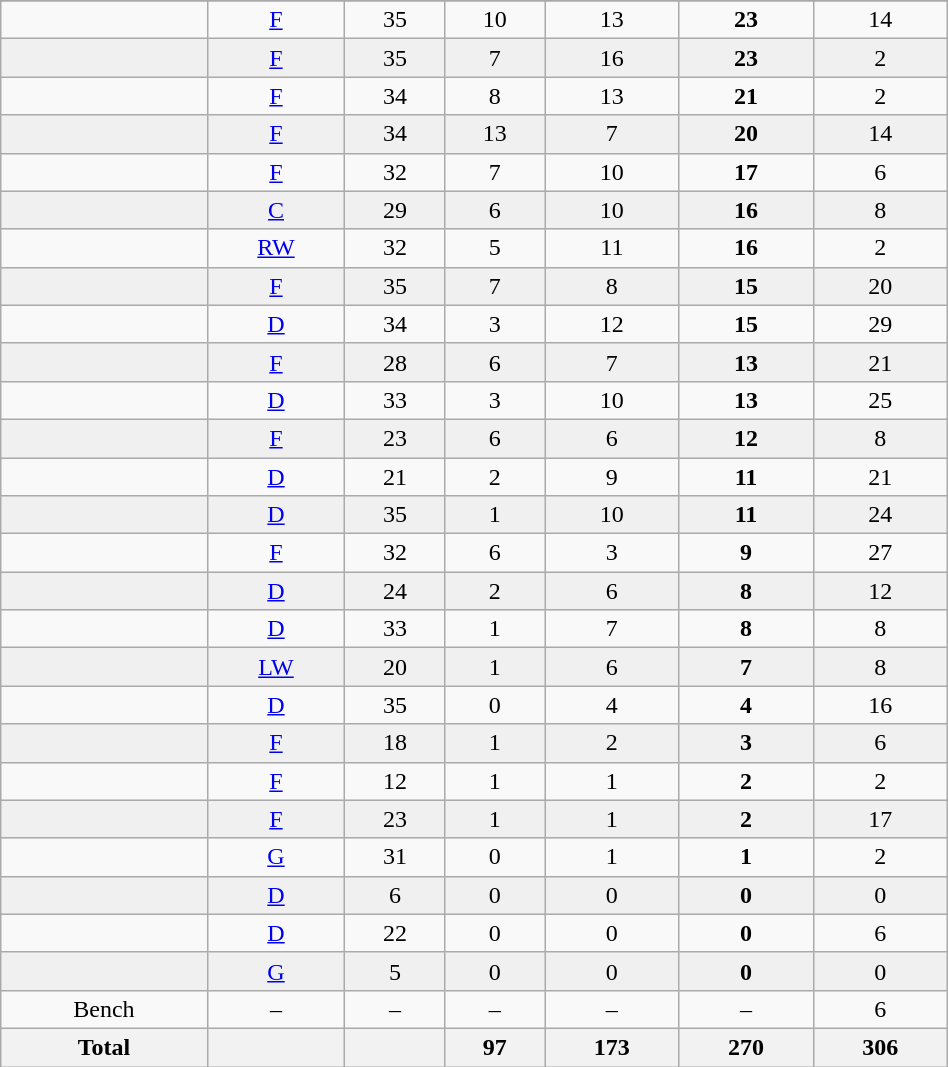<table class="wikitable sortable" width ="50%">
<tr align="center">
</tr>
<tr align="center" bgcolor="">
<td></td>
<td><a href='#'>F</a></td>
<td>35</td>
<td>10</td>
<td>13</td>
<td><strong>23</strong></td>
<td>14</td>
</tr>
<tr align="center" bgcolor="f0f0f0">
<td></td>
<td><a href='#'>F</a></td>
<td>35</td>
<td>7</td>
<td>16</td>
<td><strong>23</strong></td>
<td>2</td>
</tr>
<tr align="center" bgcolor="">
<td></td>
<td><a href='#'>F</a></td>
<td>34</td>
<td>8</td>
<td>13</td>
<td><strong>21</strong></td>
<td>2</td>
</tr>
<tr align="center" bgcolor="f0f0f0">
<td></td>
<td><a href='#'>F</a></td>
<td>34</td>
<td>13</td>
<td>7</td>
<td><strong>20</strong></td>
<td>14</td>
</tr>
<tr align="center" bgcolor="">
<td></td>
<td><a href='#'>F</a></td>
<td>32</td>
<td>7</td>
<td>10</td>
<td><strong>17</strong></td>
<td>6</td>
</tr>
<tr align="center" bgcolor="f0f0f0">
<td></td>
<td><a href='#'>C</a></td>
<td>29</td>
<td>6</td>
<td>10</td>
<td><strong>16</strong></td>
<td>8</td>
</tr>
<tr align="center" bgcolor="">
<td></td>
<td><a href='#'>RW</a></td>
<td>32</td>
<td>5</td>
<td>11</td>
<td><strong>16</strong></td>
<td>2</td>
</tr>
<tr align="center" bgcolor="f0f0f0">
<td></td>
<td><a href='#'>F</a></td>
<td>35</td>
<td>7</td>
<td>8</td>
<td><strong>15</strong></td>
<td>20</td>
</tr>
<tr align="center" bgcolor="">
<td></td>
<td><a href='#'>D</a></td>
<td>34</td>
<td>3</td>
<td>12</td>
<td><strong>15</strong></td>
<td>29</td>
</tr>
<tr align="center" bgcolor="f0f0f0">
<td></td>
<td><a href='#'>F</a></td>
<td>28</td>
<td>6</td>
<td>7</td>
<td><strong>13</strong></td>
<td>21</td>
</tr>
<tr align="center" bgcolor="">
<td></td>
<td><a href='#'>D</a></td>
<td>33</td>
<td>3</td>
<td>10</td>
<td><strong>13</strong></td>
<td>25</td>
</tr>
<tr align="center" bgcolor="f0f0f0">
<td></td>
<td><a href='#'>F</a></td>
<td>23</td>
<td>6</td>
<td>6</td>
<td><strong>12</strong></td>
<td>8</td>
</tr>
<tr align="center" bgcolor="">
<td></td>
<td><a href='#'>D</a></td>
<td>21</td>
<td>2</td>
<td>9</td>
<td><strong>11</strong></td>
<td>21</td>
</tr>
<tr align="center" bgcolor="f0f0f0">
<td></td>
<td><a href='#'>D</a></td>
<td>35</td>
<td>1</td>
<td>10</td>
<td><strong>11</strong></td>
<td>24</td>
</tr>
<tr align="center" bgcolor="">
<td></td>
<td><a href='#'>F</a></td>
<td>32</td>
<td>6</td>
<td>3</td>
<td><strong>9</strong></td>
<td>27</td>
</tr>
<tr align="center" bgcolor="f0f0f0">
<td></td>
<td><a href='#'>D</a></td>
<td>24</td>
<td>2</td>
<td>6</td>
<td><strong>8</strong></td>
<td>12</td>
</tr>
<tr align="center" bgcolor="">
<td></td>
<td><a href='#'>D</a></td>
<td>33</td>
<td>1</td>
<td>7</td>
<td><strong>8</strong></td>
<td>8</td>
</tr>
<tr align="center" bgcolor="f0f0f0">
<td></td>
<td><a href='#'>LW</a></td>
<td>20</td>
<td>1</td>
<td>6</td>
<td><strong>7</strong></td>
<td>8</td>
</tr>
<tr align="center" bgcolor="">
<td></td>
<td><a href='#'>D</a></td>
<td>35</td>
<td>0</td>
<td>4</td>
<td><strong>4</strong></td>
<td>16</td>
</tr>
<tr align="center" bgcolor="f0f0f0">
<td></td>
<td><a href='#'>F</a></td>
<td>18</td>
<td>1</td>
<td>2</td>
<td><strong>3</strong></td>
<td>6</td>
</tr>
<tr align="center" bgcolor="">
<td></td>
<td><a href='#'>F</a></td>
<td>12</td>
<td>1</td>
<td>1</td>
<td><strong>2</strong></td>
<td>2</td>
</tr>
<tr align="center" bgcolor="f0f0f0">
<td></td>
<td><a href='#'>F</a></td>
<td>23</td>
<td>1</td>
<td>1</td>
<td><strong>2</strong></td>
<td>17</td>
</tr>
<tr align="center" bgcolor="">
<td></td>
<td><a href='#'>G</a></td>
<td>31</td>
<td>0</td>
<td>1</td>
<td><strong>1</strong></td>
<td>2</td>
</tr>
<tr align="center" bgcolor="f0f0f0">
<td></td>
<td><a href='#'>D</a></td>
<td>6</td>
<td>0</td>
<td>0</td>
<td><strong>0</strong></td>
<td>0</td>
</tr>
<tr align="center" bgcolor="">
<td></td>
<td><a href='#'>D</a></td>
<td>22</td>
<td>0</td>
<td>0</td>
<td><strong>0</strong></td>
<td>6</td>
</tr>
<tr align="center" bgcolor="f0f0f0">
<td></td>
<td><a href='#'>G</a></td>
<td>5</td>
<td>0</td>
<td>0</td>
<td><strong>0</strong></td>
<td>0</td>
</tr>
<tr align="center" bgcolor="">
<td>Bench</td>
<td>–</td>
<td>–</td>
<td>–</td>
<td>–</td>
<td>–</td>
<td>6</td>
</tr>
<tr>
<th>Total</th>
<th></th>
<th></th>
<th>97</th>
<th>173</th>
<th>270</th>
<th>306</th>
</tr>
</table>
